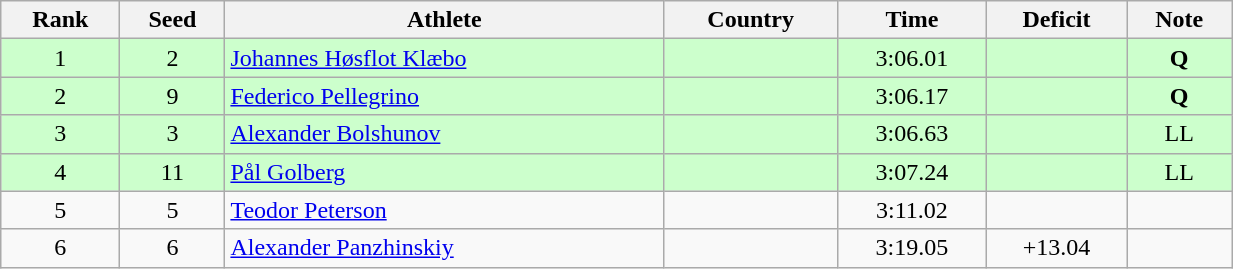<table class="wikitable sortable" style="text-align:center" width=65%>
<tr>
<th>Rank</th>
<th>Seed</th>
<th>Athlete</th>
<th>Country</th>
<th>Time</th>
<th>Deficit</th>
<th>Note</th>
</tr>
<tr bgcolor="#ccffcc">
<td>1</td>
<td>2</td>
<td align="left"><a href='#'>Johannes Høsflot Klæbo</a></td>
<td align="left"></td>
<td>3:06.01</td>
<td></td>
<td><strong>Q</strong></td>
</tr>
<tr bgcolor="#ccffcc">
<td>2</td>
<td>9</td>
<td align="left"><a href='#'>Federico Pellegrino</a></td>
<td align="left"></td>
<td>3:06.17</td>
<td></td>
<td><strong>Q</strong></td>
</tr>
<tr bgcolor="#ccffcc">
<td>3</td>
<td>3</td>
<td align="left"><a href='#'>Alexander Bolshunov</a></td>
<td align="left"></td>
<td>3:06.63</td>
<td></td>
<td>LL</td>
</tr>
<tr bgcolor="#ccffcc">
<td>4</td>
<td>11</td>
<td align="left"><a href='#'>Pål Golberg</a></td>
<td align="left"></td>
<td>3:07.24</td>
<td></td>
<td>LL</td>
</tr>
<tr>
<td>5</td>
<td>5</td>
<td align="left"><a href='#'>Teodor Peterson</a></td>
<td align="left"></td>
<td>3:11.02</td>
<td></td>
<td></td>
</tr>
<tr>
<td>6</td>
<td>6</td>
<td align="left"><a href='#'>Alexander Panzhinskiy</a></td>
<td align="left"></td>
<td>3:19.05</td>
<td>+13.04</td>
<td></td>
</tr>
</table>
